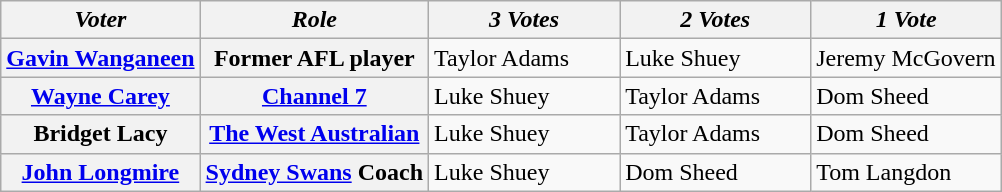<table class="wikitable">
<tr>
<th><em>Voter</em></th>
<th><em>Role</em></th>
<th style="width:120px"><em>3 Votes</em></th>
<th style="width:120px"><em>2 Votes</em></th>
<th style="width:120px"><em>1 Vote</em></th>
</tr>
<tr>
<th><a href='#'>Gavin Wanganeen</a></th>
<th>Former AFL player</th>
<td>Taylor Adams</td>
<td>Luke Shuey</td>
<td>Jeremy McGovern</td>
</tr>
<tr>
<th><a href='#'>Wayne Carey</a></th>
<th><a href='#'>Channel 7</a></th>
<td>Luke Shuey</td>
<td>Taylor Adams</td>
<td>Dom Sheed</td>
</tr>
<tr>
<th>Bridget Lacy</th>
<th><a href='#'>The West Australian</a></th>
<td>Luke Shuey</td>
<td>Taylor Adams</td>
<td>Dom Sheed</td>
</tr>
<tr>
<th><a href='#'>John Longmire</a></th>
<th><a href='#'>Sydney Swans</a> Coach</th>
<td>Luke Shuey</td>
<td>Dom Sheed</td>
<td>Tom Langdon</td>
</tr>
</table>
